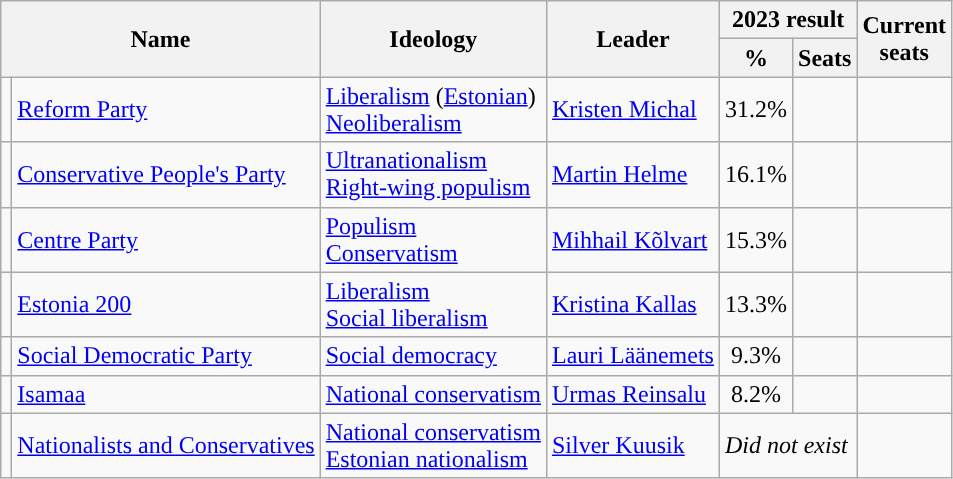<table class="wikitable">
<tr>
<th rowspan="2" colspan="2">Name</th>
<th rowspan="2">Ideology</th>
<th rowspan="2">Leader</th>
<th colspan="2">2023 result</th>
<th rowspan="2">Current<br>seats</th>
</tr>
<tr>
<th>%</th>
<th>Seats</th>
</tr>
<tr>
<td style="color:inherit;background:"></td>
<td><a href='#'>Reform Party</a><br></td>
<td><a href='#'>Liberalism</a> (<a href='#'>Estonian</a>)<br><a href='#'>Neoliberalism</a></td>
<td><a href='#'>Kristen Michal</a></td>
<td style="text-align:center;">31.2%</td>
<td></td>
<td></td>
</tr>
<tr>
<td style="color:inherit;background:"></td>
<td><a href='#'>Conservative People's Party</a><br></td>
<td><a href='#'>Ultranationalism</a><br><a href='#'>Right-wing populism</a></td>
<td><a href='#'>Martin Helme</a></td>
<td style="text-align:center;">16.1%</td>
<td></td>
<td></td>
</tr>
<tr>
<td style="color:inherit;background:"></td>
<td><a href='#'>Centre Party</a><br></td>
<td><a href='#'>Populism</a><br><a href='#'>Conservatism</a></td>
<td><a href='#'>Mihhail Kõlvart</a></td>
<td style="text-align:center;">15.3%</td>
<td></td>
<td></td>
</tr>
<tr>
<td style="color:inherit;background:"></td>
<td><a href='#'>Estonia 200</a><br></td>
<td><a href='#'>Liberalism</a><br><a href='#'>Social liberalism</a></td>
<td><a href='#'>Kristina Kallas</a></td>
<td style="text-align:center;">13.3%</td>
<td></td>
<td></td>
</tr>
<tr>
<td style="color:inherit;background:"></td>
<td><a href='#'>Social Democratic Party</a><br></td>
<td><a href='#'>Social democracy</a></td>
<td><a href='#'>Lauri Läänemets</a></td>
<td style="text-align:center;">9.3%</td>
<td></td>
<td></td>
</tr>
<tr>
<td style="color:inherit;background:"></td>
<td><a href='#'>Isamaa</a></td>
<td><a href='#'>National conservatism</a></td>
<td><a href='#'>Urmas Reinsalu</a></td>
<td style="text-align:center;">8.2%</td>
<td></td>
<td></td>
</tr>
<tr>
<td style="color:inherit;background:"></td>
<td><a href='#'>Nationalists and Conservatives</a><br></td>
<td><a href='#'>National conservatism</a><br><a href='#'>Estonian nationalism</a></td>
<td><a href='#'>Silver Kuusik</a></td>
<td colspan="2"><em>Did not exist</em></td>
<td></td>
</tr>
</table>
